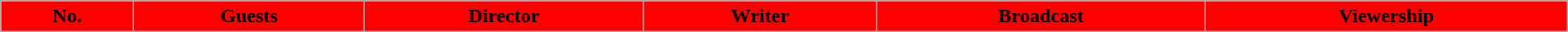<table class="wikitable" width="100%">
<tr>
<th scope="col" style="background:#FF0000;">No.</th>
<th scope="col" style="background:#FF0000;">Guests</th>
<th scope="col" style="background:#FF0000;">Director</th>
<th scope="col" style="background:#FF0000;">Writer</th>
<th scope="col" style="background:#FF0000;">Broadcast</th>
<th scope="col" style="background:#FF0000;">Viewership<br></th>
</tr>
</table>
